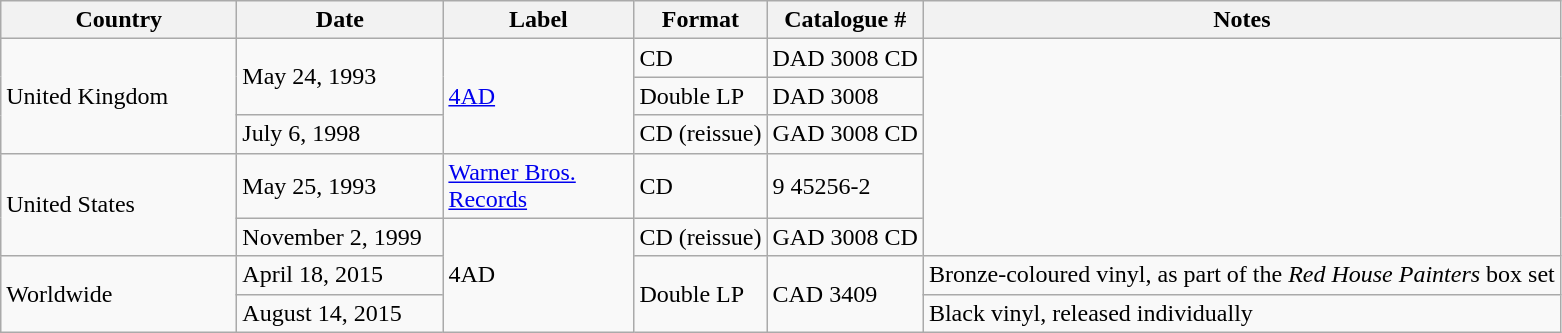<table class="wikitable">
<tr>
<th width="150px">Country</th>
<th width="130px">Date</th>
<th width="120px">Label</th>
<th>Format</th>
<th>Catalogue #</th>
<th>Notes</th>
</tr>
<tr>
<td rowspan="3">United Kingdom</td>
<td rowspan="2">May 24, 1993</td>
<td rowspan="3"><a href='#'>4AD</a></td>
<td>CD</td>
<td>DAD 3008 CD</td>
<td rowspan="5"></td>
</tr>
<tr>
<td>Double LP</td>
<td>DAD 3008</td>
</tr>
<tr>
<td>July 6, 1998</td>
<td>CD (reissue)</td>
<td>GAD 3008 CD</td>
</tr>
<tr>
<td rowspan="2">United States</td>
<td>May 25, 1993</td>
<td><a href='#'>Warner Bros. Records</a></td>
<td>CD</td>
<td>9 45256-2</td>
</tr>
<tr>
<td>November 2, 1999</td>
<td rowspan="3">4AD</td>
<td>CD (reissue)</td>
<td>GAD 3008 CD</td>
</tr>
<tr>
<td rowspan="2">Worldwide</td>
<td>April 18, 2015</td>
<td rowspan="2">Double LP</td>
<td rowspan="2">CAD 3409</td>
<td>Bronze-coloured vinyl, as part of the <em>Red House Painters</em> box set</td>
</tr>
<tr>
<td>August 14, 2015</td>
<td>Black vinyl, released individually</td>
</tr>
</table>
